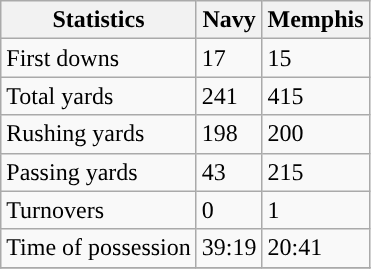<table class="wikitable">
<tr>
<th>Statistics</th>
<th>Navy</th>
<th>Memphis</th>
</tr>
<tr>
<td>First downs</td>
<td>17</td>
<td>15</td>
</tr>
<tr>
<td>Total yards</td>
<td>241</td>
<td>415</td>
</tr>
<tr>
<td>Rushing yards</td>
<td>198</td>
<td>200</td>
</tr>
<tr>
<td>Passing yards</td>
<td>43</td>
<td>215</td>
</tr>
<tr>
<td>Turnovers</td>
<td>0</td>
<td>1</td>
</tr>
<tr>
<td>Time of possession</td>
<td>39:19</td>
<td>20:41</td>
</tr>
<tr>
</tr>
</table>
